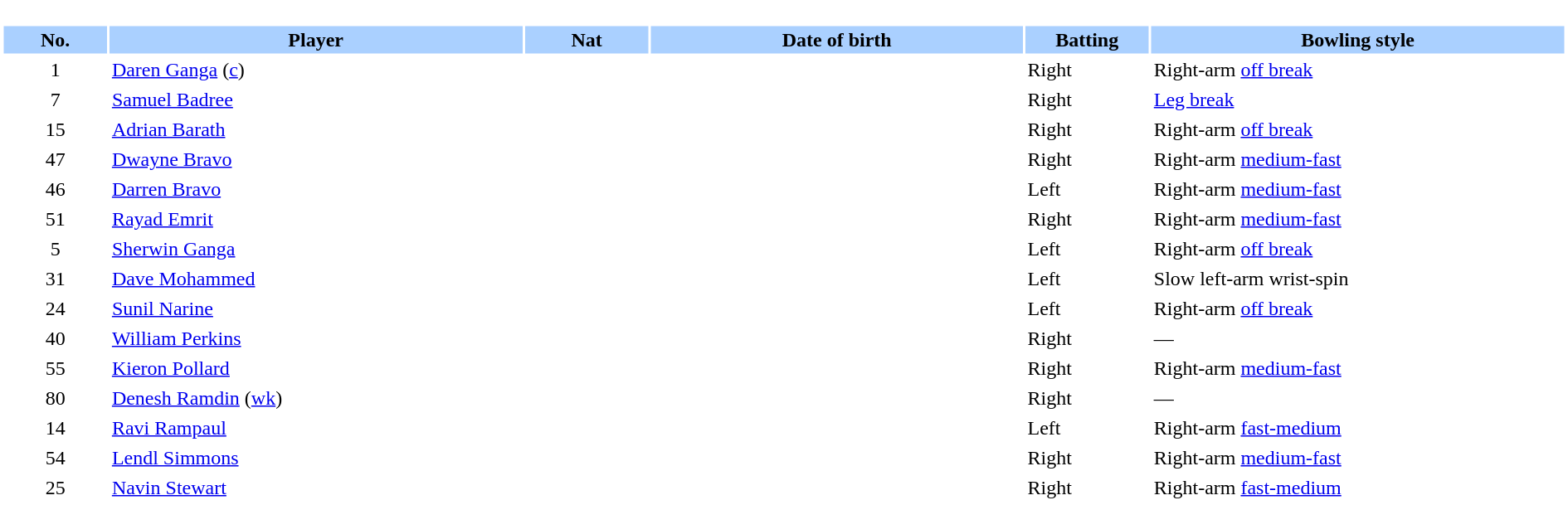<table border="0" style="width:100%;">
<tr>
<td style="vertical-align:top; background:#fff; width:90%;"><br><table border="0" cellspacing="2" cellpadding="2" style="width:100%;">
<tr style="background:#aad0ff;">
<th scope="col" width="5%">No.</th>
<th scope="col" width="20%">Player</th>
<th scope="col" width="6%">Nat</th>
<th scope="col" width="18%">Date of birth</th>
<th scope="col" width="6%">Batting</th>
<th scope="col" width="20%">Bowling style</th>
</tr>
<tr>
<td style="text-align:center">1</td>
<td><a href='#'>Daren Ganga</a> (<a href='#'>c</a>)</td>
<td style="text-align:center"></td>
<td></td>
<td>Right</td>
<td>Right-arm <a href='#'>off break</a></td>
</tr>
<tr>
<td style="text-align:center">7</td>
<td><a href='#'>Samuel Badree</a></td>
<td style="text-align:center"></td>
<td></td>
<td>Right</td>
<td><a href='#'>Leg break</a></td>
</tr>
<tr>
<td style="text-align:center">15</td>
<td><a href='#'>Adrian Barath</a></td>
<td style="text-align:center"></td>
<td></td>
<td>Right</td>
<td>Right-arm <a href='#'>off break</a></td>
</tr>
<tr>
<td style="text-align:center">47</td>
<td><a href='#'>Dwayne Bravo</a></td>
<td style="text-align:center"></td>
<td></td>
<td>Right</td>
<td>Right-arm <a href='#'>medium-fast</a></td>
</tr>
<tr>
<td style="text-align:center">46</td>
<td><a href='#'>Darren Bravo</a></td>
<td style="text-align:center"></td>
<td></td>
<td>Left</td>
<td>Right-arm <a href='#'>medium-fast</a></td>
</tr>
<tr>
<td style="text-align:center">51</td>
<td><a href='#'>Rayad Emrit</a></td>
<td style="text-align:center"></td>
<td></td>
<td>Right</td>
<td>Right-arm <a href='#'>medium-fast</a></td>
</tr>
<tr>
<td style="text-align:center">5</td>
<td><a href='#'>Sherwin Ganga</a></td>
<td style="text-align:center"></td>
<td></td>
<td>Left</td>
<td>Right-arm <a href='#'>off break</a></td>
</tr>
<tr>
<td style="text-align:center">31</td>
<td><a href='#'>Dave Mohammed</a></td>
<td style="text-align:center"></td>
<td></td>
<td>Left</td>
<td>Slow left-arm wrist-spin</td>
</tr>
<tr>
<td style="text-align:center">24</td>
<td><a href='#'>Sunil Narine</a></td>
<td style="text-align:center"></td>
<td></td>
<td>Left</td>
<td>Right-arm <a href='#'>off break</a></td>
</tr>
<tr>
<td style="text-align:center">40</td>
<td><a href='#'>William Perkins</a></td>
<td style="text-align:center"></td>
<td></td>
<td>Right</td>
<td>—</td>
</tr>
<tr>
<td style="text-align:center">55</td>
<td><a href='#'>Kieron Pollard</a></td>
<td style="text-align:center"></td>
<td></td>
<td>Right</td>
<td>Right-arm <a href='#'>medium-fast</a></td>
</tr>
<tr>
<td style="text-align:center">80</td>
<td><a href='#'>Denesh Ramdin</a> (<a href='#'>wk</a>)</td>
<td style="text-align:center"></td>
<td></td>
<td>Right</td>
<td>—</td>
</tr>
<tr>
<td style="text-align:center">14</td>
<td><a href='#'>Ravi Rampaul</a></td>
<td style="text-align:center"></td>
<td></td>
<td>Left</td>
<td>Right-arm <a href='#'>fast-medium</a></td>
</tr>
<tr>
<td style="text-align:center">54</td>
<td><a href='#'>Lendl Simmons</a></td>
<td style="text-align:center"></td>
<td></td>
<td>Right</td>
<td>Right-arm <a href='#'>medium-fast</a></td>
</tr>
<tr>
<td style="text-align:center">25</td>
<td><a href='#'>Navin Stewart</a></td>
<td style="text-align:center"></td>
<td></td>
<td>Right</td>
<td>Right-arm <a href='#'>fast-medium</a></td>
</tr>
</table>
</td>
</tr>
</table>
